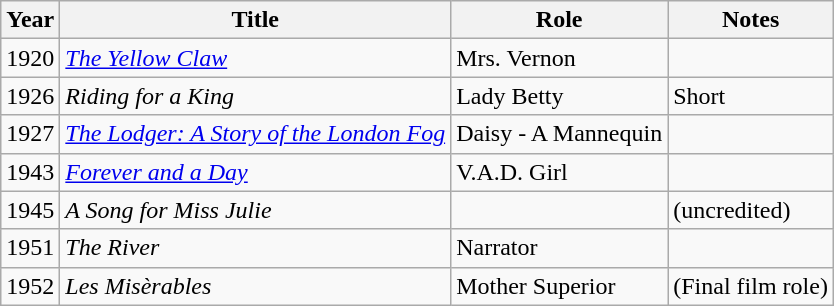<table class="wikitable">
<tr>
<th>Year</th>
<th>Title</th>
<th>Role</th>
<th>Notes</th>
</tr>
<tr>
<td>1920</td>
<td><em><a href='#'>The Yellow Claw</a></em></td>
<td>Mrs. Vernon</td>
<td></td>
</tr>
<tr>
<td>1926</td>
<td><em>Riding for a King</em></td>
<td>Lady Betty</td>
<td>Short</td>
</tr>
<tr>
<td>1927</td>
<td><em><a href='#'>The Lodger: A Story of the London Fog</a></em></td>
<td>Daisy - A Mannequin</td>
<td></td>
</tr>
<tr>
<td>1943</td>
<td><em><a href='#'>Forever and a Day</a></em></td>
<td>V.A.D. Girl</td>
<td></td>
</tr>
<tr>
<td>1945</td>
<td><em>A Song for Miss Julie</em></td>
<td></td>
<td>(uncredited)</td>
</tr>
<tr>
<td>1951</td>
<td><em>The River</em></td>
<td>Narrator</td>
<td></td>
</tr>
<tr>
<td>1952</td>
<td><em>Les Misèrables</em></td>
<td>Mother Superior</td>
<td>(Final film role)</td>
</tr>
</table>
